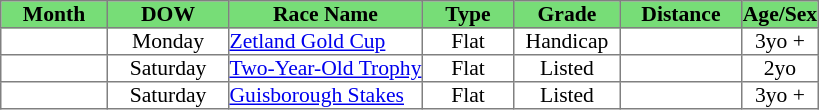<table class = "sortable" | border="1" cellpadding="0" style="border-collapse: collapse; font-size:90%">
<tr bgcolor="#77dd77" align="center">
<th style="width:70px">Month</th>
<th style="width:80px">DOW</th>
<th>Race Name</th>
<th style="width:60px">Type</th>
<th style="width:70px"><strong>Grade</strong></th>
<th style="width:80px">Distance</th>
<th style="width:50px">Age/Sex</th>
</tr>
<tr>
<td style="text-align:center"></td>
<td style="text-align:center">Monday</td>
<td><a href='#'>Zetland Gold Cup</a></td>
<td style="text-align:center">Flat</td>
<td style="text-align:center">Handicap</td>
<td style="text-align:center"></td>
<td style="text-align:center">3yo +</td>
</tr>
<tr>
<td style="text-align:center"></td>
<td style="text-align:center">Saturday</td>
<td><a href='#'>Two-Year-Old Trophy</a></td>
<td style="text-align:center">Flat</td>
<td style="text-align:center">Listed</td>
<td style="text-align:center"></td>
<td style="text-align:center">2yo</td>
</tr>
<tr>
<td style="text-align:center"></td>
<td style="text-align:center">Saturday</td>
<td><a href='#'>Guisborough Stakes</a></td>
<td style="text-align:center">Flat</td>
<td style="text-align:center">Listed</td>
<td style="text-align:center"></td>
<td style="text-align:center">3yo +</td>
</tr>
</table>
